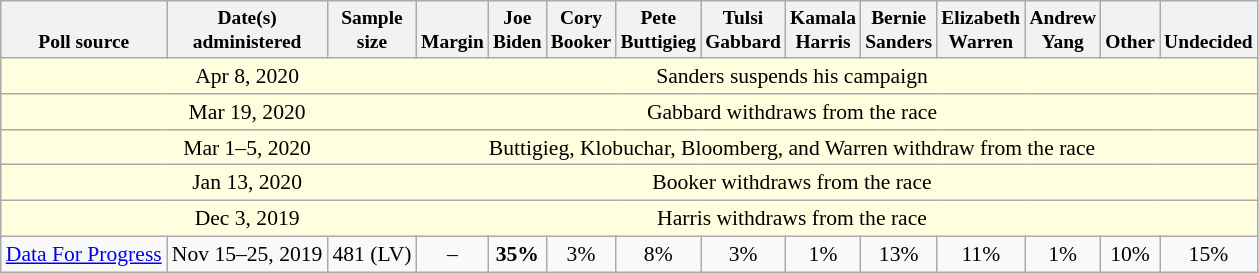<table class="wikitable" style="font-size:90%;text-align:center;">
<tr valign=bottom style="font-size:90%;">
<th>Poll source</th>
<th>Date(s)<br>administered</th>
<th>Sample<br>size</th>
<th>Margin<br></th>
<th>Joe<br>Biden</th>
<th>Cory<br>Booker</th>
<th>Pete<br>Buttigieg</th>
<th>Tulsi<br>Gabbard</th>
<th>Kamala<br>Harris</th>
<th>Bernie<br>Sanders</th>
<th>Elizabeth<br>Warren</th>
<th>Andrew<br>Yang</th>
<th>Other</th>
<th>Undecided</th>
</tr>
<tr style="background:lightyellow;">
<td style="border-right-style:hidden;"></td>
<td style="border-right-style:hidden;">Apr 8, 2020</td>
<td colspan="12">Sanders suspends his campaign</td>
</tr>
<tr style="background:lightyellow;">
<td style="border-right-style:hidden;"></td>
<td style="border-right-style:hidden;">Mar 19, 2020</td>
<td colspan="12">Gabbard withdraws from the race</td>
</tr>
<tr style="background:lightyellow;">
<td style="border-right-style:hidden;"></td>
<td style="border-right-style:hidden;">Mar 1–5, 2020</td>
<td colspan="12">Buttigieg, Klobuchar, Bloomberg, and Warren withdraw from the race</td>
</tr>
<tr style="background:lightyellow;">
<td style="border-right-style:hidden;"></td>
<td style="border-right-style:hidden;">Jan 13, 2020</td>
<td colspan="12">Booker withdraws from the race</td>
</tr>
<tr style="background:lightyellow;">
<td style="border-right-style:hidden;"></td>
<td style="border-right-style:hidden;">Dec 3, 2019</td>
<td colspan="12">Harris withdraws from the race</td>
</tr>
<tr>
<td><a href='#'>Data For Progress</a></td>
<td>Nov 15–25, 2019</td>
<td>481 (LV)</td>
<td>–</td>
<td><strong>35%</strong></td>
<td>3%</td>
<td>8%</td>
<td>3%</td>
<td>1%</td>
<td>13%</td>
<td>11%</td>
<td>1%</td>
<td>10%</td>
<td>15%</td>
</tr>
</table>
